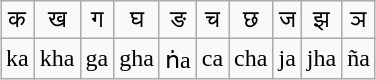<table class="wikitable" style="margin: 0 auto; text-align: center;">
<tr>
<td>क</td>
<td>ख</td>
<td>ग</td>
<td>घ</td>
<td>ङ</td>
<td>च</td>
<td>छ</td>
<td>ज</td>
<td>झ</td>
<td>ञ</td>
</tr>
<tr>
<td>ka</td>
<td>kha</td>
<td>ga</td>
<td>gha</td>
<td>ṅa</td>
<td>ca</td>
<td>cha</td>
<td>ja</td>
<td>jha</td>
<td>ña</td>
</tr>
</table>
